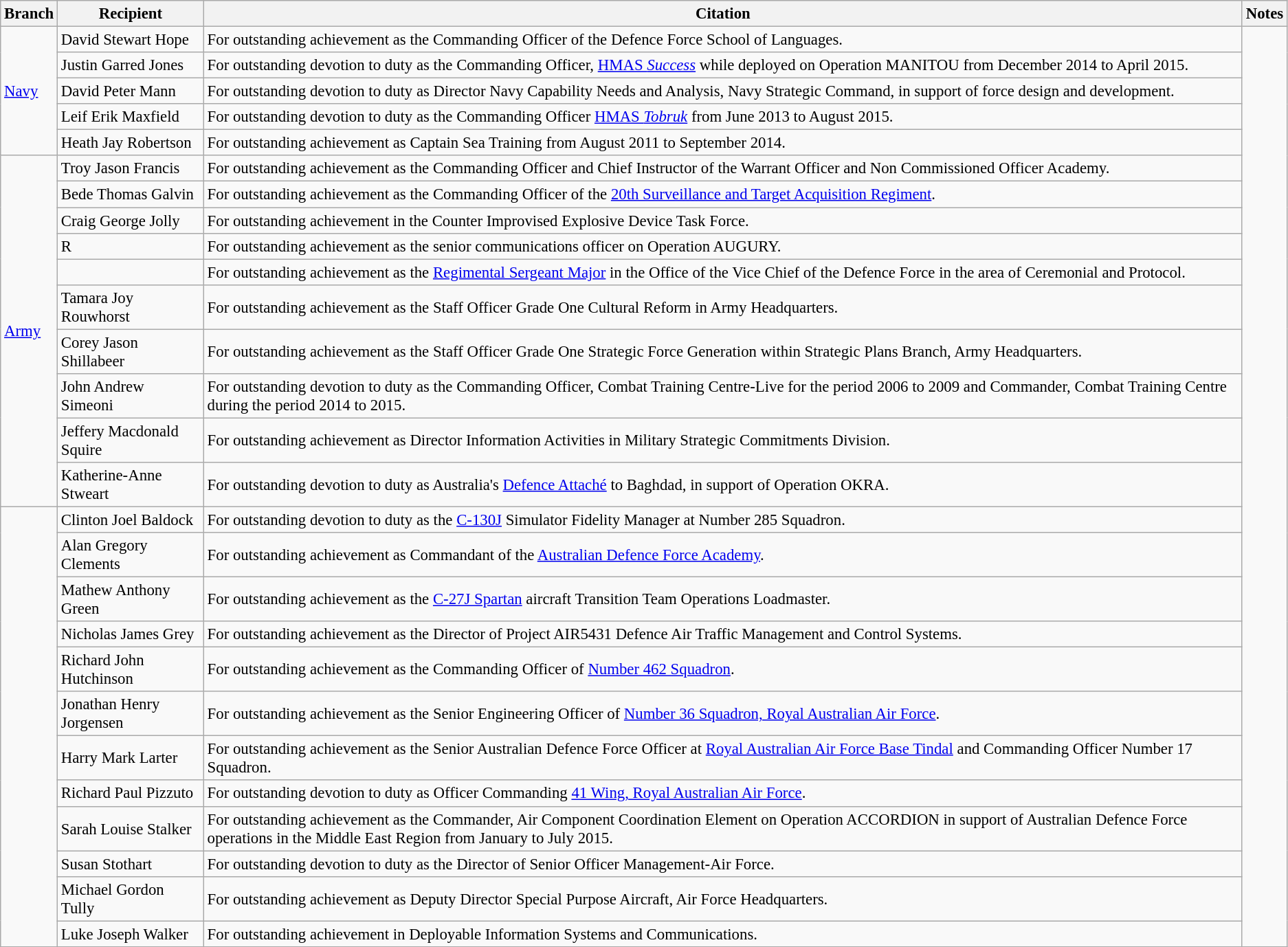<table class="wikitable" style="font-size:95%;">
<tr>
<th>Branch</th>
<th>Recipient</th>
<th>Citation</th>
<th>Notes</th>
</tr>
<tr>
<td rowspan=5><a href='#'>Navy</a></td>
<td> David Stewart Hope </td>
<td>For outstanding achievement as the Commanding Officer of the Defence Force School of Languages.</td>
<td rowspan=27></td>
</tr>
<tr>
<td> Justin Garred Jones </td>
<td>For outstanding devotion to duty as the Commanding Officer, <a href='#'>HMAS <em>Success</em></a> while deployed on Operation MANITOU from December 2014 to April 2015.</td>
</tr>
<tr>
<td> David Peter Mann </td>
<td>For outstanding devotion to duty as Director Navy Capability Needs and Analysis, Navy Strategic Command, in support of force design and development.</td>
</tr>
<tr>
<td> Leif Erik Maxfield </td>
<td>For outstanding devotion to duty as the Commanding Officer <a href='#'>HMAS <em>Tobruk</em></a> from June 2013 to August 2015.</td>
</tr>
<tr>
<td>  Heath Jay Robertson </td>
<td>For outstanding achievement as Captain Sea Training from August 2011 to September 2014.</td>
</tr>
<tr>
<td rowspan=10><a href='#'>Army</a></td>
<td> Troy Jason Francis</td>
<td>For outstanding achievement as the Commanding Officer and Chief Instructor of the Warrant Officer and Non Commissioned Officer Academy.</td>
</tr>
<tr>
<td> Bede Thomas Galvin</td>
<td>For outstanding achievement as the Commanding Officer of the <a href='#'>20th Surveillance and Target Acquisition Regiment</a>.</td>
</tr>
<tr>
<td> Craig George Jolly</td>
<td>For outstanding achievement in the Counter Improvised Explosive Device Task Force.</td>
</tr>
<tr>
<td> R</td>
<td>For outstanding achievement as the senior communications officer on Operation AUGURY.</td>
</tr>
<tr>
<td></td>
<td>For outstanding achievement as the <a href='#'>Regimental Sergeant Major</a> in the Office of the Vice Chief of the Defence Force in the area of Ceremonial and Protocol.</td>
</tr>
<tr>
<td> Tamara Joy Rouwhorst</td>
<td>For outstanding achievement as the Staff Officer Grade One Cultural Reform in Army Headquarters.</td>
</tr>
<tr>
<td> Corey Jason Shillabeer</td>
<td>For outstanding achievement as the Staff Officer Grade One Strategic Force Generation within Strategic Plans Branch, Army Headquarters.</td>
</tr>
<tr>
<td> John Andrew Simeoni</td>
<td>For outstanding devotion to duty as the Commanding Officer, Combat Training Centre-Live for the period 2006 to 2009 and Commander, Combat Training Centre during the period 2014 to 2015.</td>
</tr>
<tr>
<td> Jeffery Macdonald Squire</td>
<td>For outstanding achievement as Director Information Activities in Military Strategic Commitments Division.</td>
</tr>
<tr>
<td> Katherine-Anne Stweart</td>
<td>For outstanding devotion to duty as Australia's <a href='#'>Defence Attaché</a> to Baghdad, in support of Operation OKRA.</td>
</tr>
<tr>
<td rowspan=12></td>
<td> Clinton Joel Baldock</td>
<td>For outstanding devotion to duty as the <a href='#'>C-130J</a> Simulator Fidelity Manager at Number 285 Squadron.</td>
</tr>
<tr>
<td> Alan Gregory Clements</td>
<td>For outstanding achievement as Commandant of the <a href='#'>Australian Defence Force Academy</a>.</td>
</tr>
<tr>
<td> Mathew Anthony Green</td>
<td>For outstanding achievement as the <a href='#'>C-27J Spartan</a> aircraft Transition Team Operations Loadmaster.</td>
</tr>
<tr>
<td> Nicholas James Grey</td>
<td>For outstanding achievement as the Director of Project AIR5431 Defence Air Traffic Management and Control Systems.</td>
</tr>
<tr>
<td> Richard John Hutchinson</td>
<td>For outstanding achievement as the Commanding Officer of <a href='#'>Number 462 Squadron</a>.</td>
</tr>
<tr>
<td> Jonathan Henry Jorgensen</td>
<td>For outstanding achievement as the Senior Engineering Officer of <a href='#'>Number 36 Squadron, Royal Australian Air Force</a>.</td>
</tr>
<tr>
<td> Harry Mark Larter</td>
<td>For outstanding achievement as the Senior Australian Defence Force Officer at <a href='#'>Royal Australian Air Force Base Tindal</a> and Commanding Officer Number 17 Squadron.</td>
</tr>
<tr>
<td> Richard Paul Pizzuto</td>
<td>For outstanding devotion to duty as Officer Commanding <a href='#'>41 Wing, Royal Australian Air Force</a>.</td>
</tr>
<tr>
<td> Sarah Louise Stalker</td>
<td>For outstanding achievement as the Commander, Air Component Coordination Element on Operation ACCORDION in support of Australian Defence Force operations in the Middle East Region from January to July 2015.</td>
</tr>
<tr>
<td> Susan Stothart</td>
<td>For outstanding devotion to duty as the Director of Senior Officer Management-Air Force.</td>
</tr>
<tr>
<td> Michael Gordon Tully</td>
<td>For outstanding achievement as Deputy Director Special Purpose Aircraft, Air Force Headquarters.</td>
</tr>
<tr>
<td> Luke Joseph Walker</td>
<td>For outstanding achievement in Deployable Information Systems and Communications.</td>
</tr>
</table>
